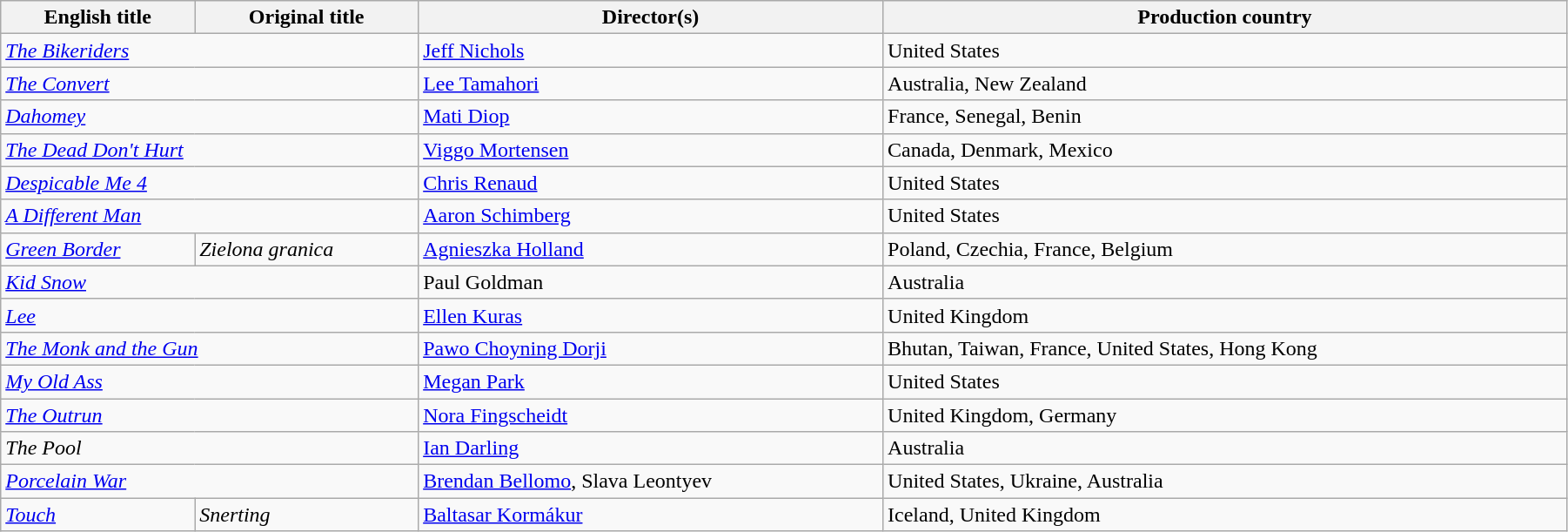<table class="wikitable" style="width:95%; margin-bottom:2px">
<tr>
<th>English title</th>
<th>Original title</th>
<th>Director(s)</th>
<th>Production country</th>
</tr>
<tr>
<td colspan=2><em><a href='#'>The Bikeriders</a></em></td>
<td><a href='#'>Jeff Nichols</a></td>
<td>United States</td>
</tr>
<tr>
<td colspan=2><em><a href='#'>The Convert</a></em></td>
<td><a href='#'>Lee Tamahori</a></td>
<td>Australia, New Zealand</td>
</tr>
<tr>
<td colspan=2><em><a href='#'>Dahomey</a></em></td>
<td><a href='#'>Mati Diop</a></td>
<td>France, Senegal, Benin</td>
</tr>
<tr>
<td colspan=2><em><a href='#'>The Dead Don't Hurt</a></em></td>
<td><a href='#'>Viggo Mortensen</a></td>
<td>Canada, Denmark, Mexico</td>
</tr>
<tr>
<td colspan=2><em><a href='#'>Despicable Me 4</a></em></td>
<td><a href='#'>Chris Renaud</a></td>
<td>United States</td>
</tr>
<tr>
<td colspan=2><em><a href='#'>A Different Man</a></em></td>
<td><a href='#'>Aaron Schimberg</a></td>
<td>United States</td>
</tr>
<tr>
<td><em><a href='#'>Green Border</a></em></td>
<td><em>Zielona granica</em></td>
<td><a href='#'>Agnieszka Holland</a></td>
<td>Poland, Czechia, France, Belgium</td>
</tr>
<tr>
<td colspan=2><em><a href='#'>Kid Snow</a></em></td>
<td>Paul Goldman</td>
<td>Australia</td>
</tr>
<tr>
<td colspan=2><em><a href='#'>Lee</a></em></td>
<td><a href='#'>Ellen Kuras</a></td>
<td>United Kingdom</td>
</tr>
<tr>
<td colspan=2><em><a href='#'>The Monk and the Gun</a></em></td>
<td><a href='#'>Pawo Choyning Dorji</a></td>
<td>Bhutan, Taiwan, France, United States, Hong Kong</td>
</tr>
<tr>
<td colspan=2><em><a href='#'>My Old Ass</a></em></td>
<td><a href='#'>Megan Park</a></td>
<td>United States</td>
</tr>
<tr>
<td colspan=2><em><a href='#'>The Outrun</a></em></td>
<td><a href='#'>Nora Fingscheidt</a></td>
<td>United Kingdom, Germany</td>
</tr>
<tr>
<td colspan=2><em>The Pool</em></td>
<td><a href='#'>Ian Darling</a></td>
<td>Australia</td>
</tr>
<tr>
<td colspan=2><em><a href='#'>Porcelain War</a></em></td>
<td><a href='#'>Brendan Bellomo</a>, Slava Leontyev</td>
<td>United States, Ukraine, Australia</td>
</tr>
<tr>
<td><em><a href='#'>Touch</a></em></td>
<td><em>Snerting</em></td>
<td><a href='#'>Baltasar Kormákur</a></td>
<td>Iceland, United Kingdom</td>
</tr>
</table>
